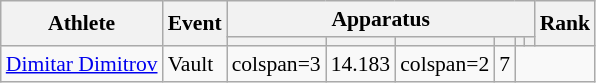<table class="wikitable" style="font-size:90%">
<tr>
<th rowspan=2>Athlete</th>
<th rowspan=2>Event</th>
<th colspan =6>Apparatus</th>
<th rowspan=2>Rank</th>
</tr>
<tr style="font-size:95%">
<th></th>
<th></th>
<th></th>
<th></th>
<th></th>
<th></th>
</tr>
<tr align=center>
<td align=left><a href='#'>Dimitar Dimitrov</a></td>
<td align=left>Vault</td>
<td>colspan=3</td>
<td>14.183</td>
<td>colspan=2</td>
<td>7</td>
</tr>
</table>
